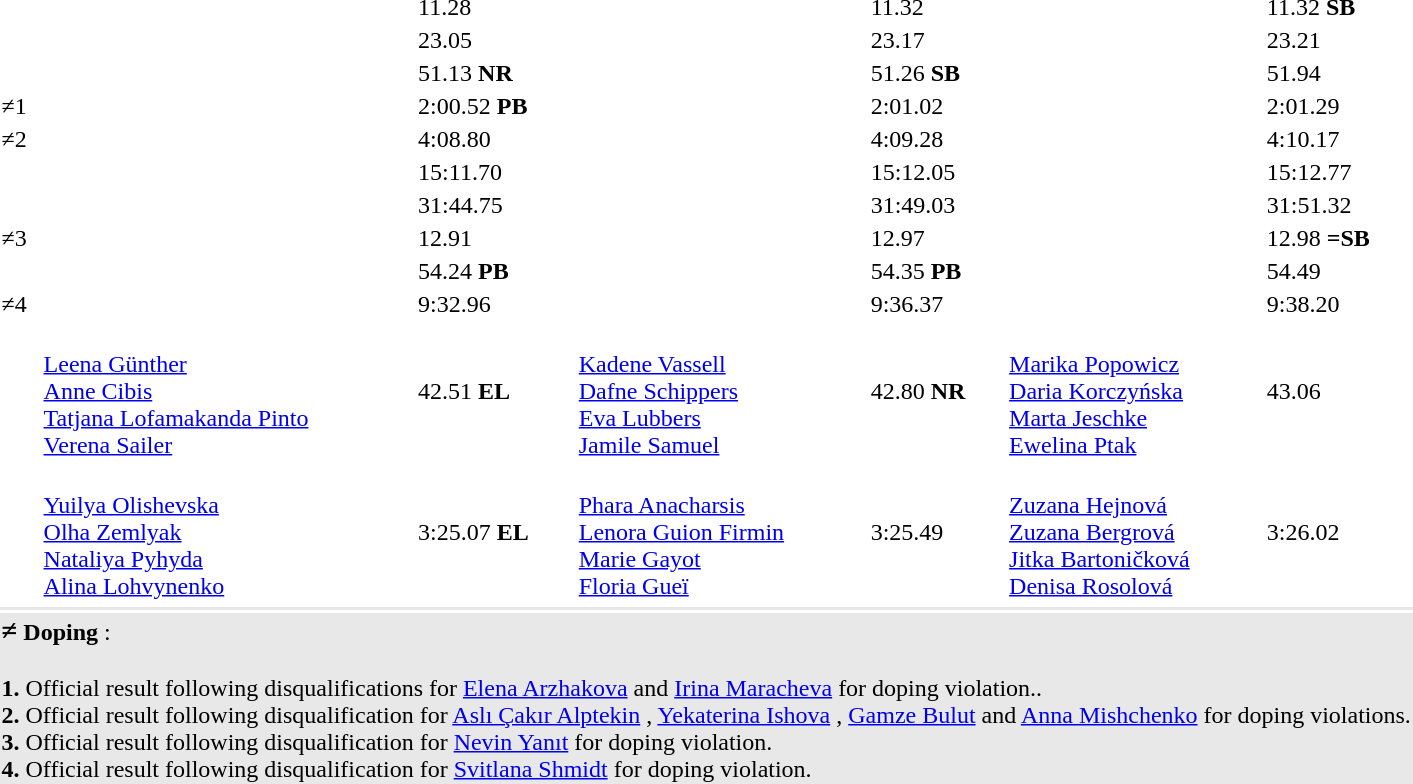<table>
<tr>
<td></td>
<td></td>
<td>11.28</td>
<td></td>
<td>11.32</td>
<td></td>
<td>11.32 <strong>SB</strong></td>
</tr>
<tr>
<td></td>
<td></td>
<td>23.05</td>
<td></td>
<td>23.17</td>
<td></td>
<td>23.21</td>
</tr>
<tr>
<td></td>
<td></td>
<td>51.13 <strong>NR</strong></td>
<td></td>
<td>51.26 <strong>SB</strong></td>
<td></td>
<td>51.94</td>
</tr>
<tr>
<td> ≠1</td>
<td></td>
<td>2:00.52 <strong>PB</strong></td>
<td></td>
<td>2:01.02</td>
<td></td>
<td>2:01.29</td>
</tr>
<tr>
<td> ≠2</td>
<td></td>
<td>4:08.80</td>
<td></td>
<td>4:09.28</td>
<td></td>
<td>4:10.17</td>
</tr>
<tr>
<td></td>
<td></td>
<td>15:11.70</td>
<td></td>
<td>15:12.05</td>
<td></td>
<td>15:12.77</td>
</tr>
<tr>
<td></td>
<td></td>
<td>31:44.75</td>
<td></td>
<td>31:49.03</td>
<td></td>
<td>31:51.32</td>
</tr>
<tr>
<td> ≠3</td>
<td></td>
<td>12.91</td>
<td></td>
<td>12.97</td>
<td></td>
<td>12.98 <strong>=SB</strong></td>
</tr>
<tr>
<td></td>
<td></td>
<td>54.24 <strong>PB</strong></td>
<td></td>
<td>54.35 <strong>PB</strong></td>
<td></td>
<td>54.49</td>
</tr>
<tr>
<td> ≠4</td>
<td></td>
<td>9:32.96</td>
<td></td>
<td>9:36.37</td>
<td></td>
<td>9:38.20</td>
</tr>
<tr>
<td></td>
<td><br><a href='#'>Leena Günther</a><br><a href='#'>Anne Cibis</a><br><a href='#'>Tatjana Lofamakanda Pinto</a><br><a href='#'>Verena Sailer</a> <br></td>
<td>42.51 <strong>EL</strong></td>
<td><br><a href='#'>Kadene Vassell</a><br><a href='#'>Dafne Schippers</a><br><a href='#'>Eva Lubbers</a><br><a href='#'>Jamile Samuel</a> <br></td>
<td>42.80 <strong>NR</strong></td>
<td><br><a href='#'>Marika Popowicz</a><br><a href='#'>Daria Korczyńska</a><br><a href='#'>Marta Jeschke</a><br><a href='#'>Ewelina Ptak</a> <br></td>
<td>43.06</td>
</tr>
<tr>
<td></td>
<td><br><a href='#'>Yuilya Olishevska</a> <br> <a href='#'>Olha Zemlyak</a> <br> <a href='#'>Nataliya Pyhyda</a> <br> <a href='#'>Alina Lohvynenko</a> <br></td>
<td>3:25.07 <strong>EL</strong></td>
<td><br><a href='#'>Phara Anacharsis</a> <br> <a href='#'>Lenora Guion Firmin</a> <br> <a href='#'>Marie Gayot</a> <br> <a href='#'>Floria Gueï</a> <br></td>
<td>3:25.49</td>
<td><br><a href='#'>Zuzana Hejnová</a> <br> <a href='#'>Zuzana Bergrová</a> <br> <a href='#'>Jitka Bartoničková</a> <br> <a href='#'>Denisa Rosolová</a> <br></td>
<td>3:26.02</td>
</tr>
<tr>
</tr>
<tr bgcolor= e8e8e8>
<td colspan=7></td>
</tr>
<tr bgcolor= e8e8e8>
<td colspan=7><strong><big>≠</big></strong> <strong>Doping</strong> : <br><br><strong>1.</strong> Official result following disqualifications for <a href='#'>Elena Arzhakova</a> and <a href='#'>Irina Maracheva</a>  for doping violation..<br>
<strong>2.</strong> Official result following disqualification for <a href='#'>Aslı Çakır Alptekin</a> , <a href='#'>Yekaterina Ishova</a> , <a href='#'>Gamze Bulut</a>  and  <a href='#'>Anna Mishchenko</a>  for doping violations. <br>
<strong>3.</strong> Official result following disqualification for <a href='#'>Nevin Yanıt</a>  for doping violation.<br>
<strong>4.</strong> Official result following disqualification for <a href='#'>Svitlana Shmidt</a>  for doping violation.</td>
</tr>
</table>
